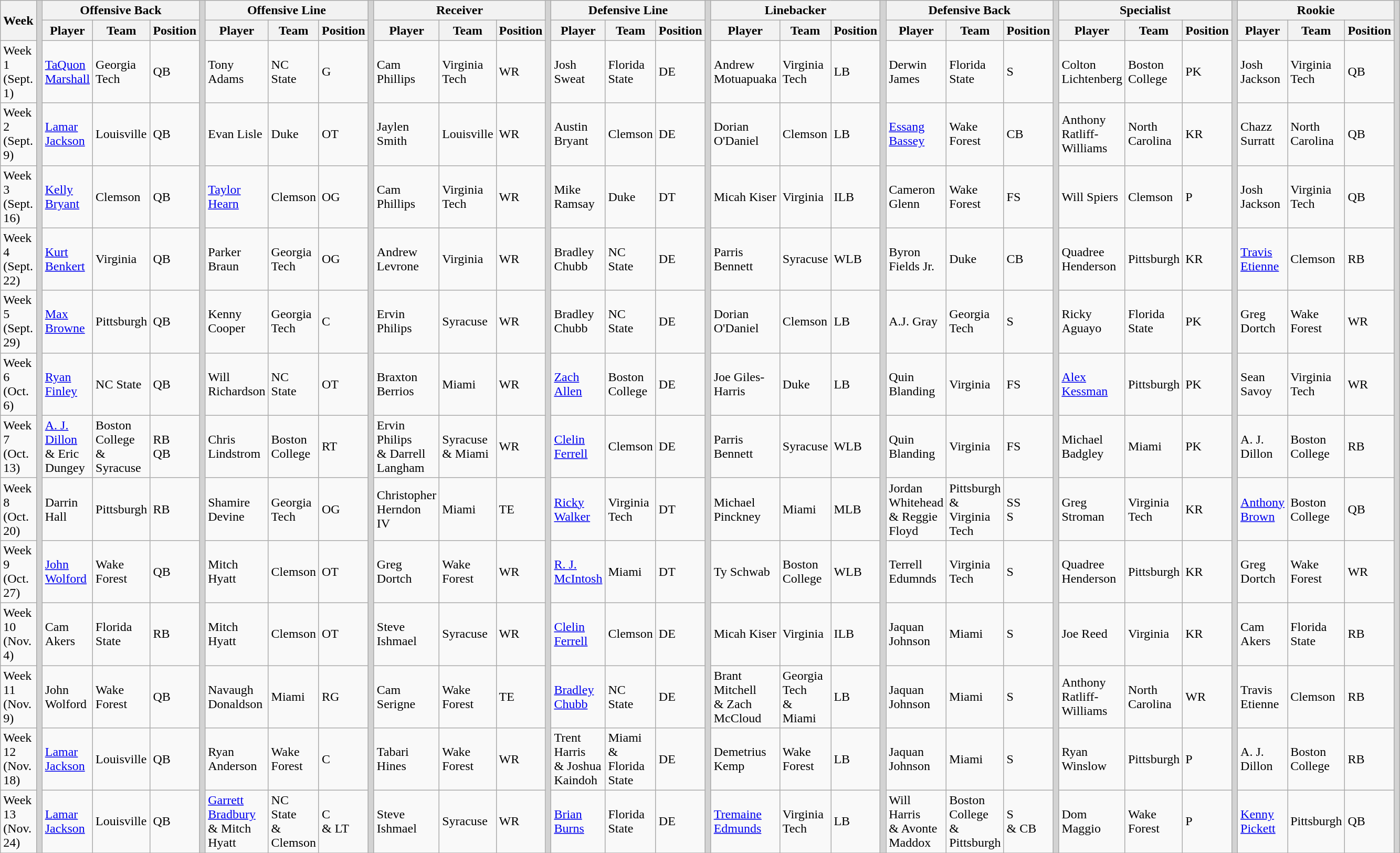<table class="wikitable" border="1">
<tr>
<th rowspan="2">Week</th>
<th rowSpan="15" style="background-color:lightgrey;"></th>
<th colspan="3">Offensive Back</th>
<th rowSpan="15" style="background-color:lightgrey;"></th>
<th colspan="3">Offensive Line</th>
<th rowSpan="15" style="background-color:lightgrey;"></th>
<th colspan="3">Receiver</th>
<th rowSpan="15" style="background-color:lightgrey;"></th>
<th colspan="3">Defensive Line</th>
<th rowSpan="15" style="background-color:lightgrey;"></th>
<th colspan="3">Linebacker</th>
<th rowSpan="15" style="background-color:lightgrey;"></th>
<th colspan="3">Defensive Back</th>
<th rowSpan="15" style="background-color:lightgrey;"></th>
<th colspan="3">Specialist</th>
<th rowSpan="15" style="background-color:lightgrey;"></th>
<th colspan="3">Rookie</th>
<th rowSpan="15" style="background-color:lightgrey;"></th>
</tr>
<tr>
<th>Player</th>
<th>Team</th>
<th>Position</th>
<th>Player</th>
<th>Team</th>
<th>Position</th>
<th>Player</th>
<th>Team</th>
<th>Position</th>
<th>Player</th>
<th>Team</th>
<th>Position</th>
<th>Player</th>
<th>Team</th>
<th>Position</th>
<th>Player</th>
<th>Team</th>
<th>Position</th>
<th>Player</th>
<th>Team</th>
<th>Position</th>
<th>Player</th>
<th>Team</th>
<th>Position</th>
</tr>
<tr>
<td>Week 1 (Sept. 1)</td>
<td><a href='#'>TaQuon Marshall</a></td>
<td>Georgia Tech</td>
<td>QB</td>
<td>Tony Adams</td>
<td>NC State</td>
<td>G</td>
<td>Cam Phillips</td>
<td>Virginia Tech</td>
<td>WR</td>
<td>Josh Sweat</td>
<td>Florida State</td>
<td>DE</td>
<td>Andrew Motuapuaka</td>
<td>Virginia Tech</td>
<td>LB</td>
<td>Derwin James</td>
<td>Florida State</td>
<td>S</td>
<td>Colton Lichtenberg</td>
<td>Boston College</td>
<td>PK</td>
<td>Josh Jackson</td>
<td>Virginia Tech</td>
<td>QB</td>
</tr>
<tr>
<td>Week 2 (Sept. 9)</td>
<td><a href='#'>Lamar Jackson</a></td>
<td>Louisville</td>
<td>QB</td>
<td>Evan Lisle</td>
<td>Duke</td>
<td>OT</td>
<td>Jaylen Smith</td>
<td>Louisville</td>
<td>WR</td>
<td>Austin Bryant</td>
<td>Clemson</td>
<td>DE</td>
<td>Dorian O'Daniel</td>
<td>Clemson</td>
<td>LB</td>
<td><a href='#'>Essang Bassey</a></td>
<td>Wake Forest</td>
<td>CB</td>
<td>Anthony Ratliff-Williams</td>
<td>North Carolina</td>
<td>KR</td>
<td>Chazz Surratt</td>
<td>North Carolina</td>
<td>QB</td>
</tr>
<tr>
<td>Week 3 (Sept. 16)</td>
<td><a href='#'>Kelly Bryant</a></td>
<td>Clemson</td>
<td>QB</td>
<td><a href='#'>Taylor Hearn</a></td>
<td>Clemson</td>
<td>OG</td>
<td>Cam Phillips</td>
<td>Virginia Tech</td>
<td>WR</td>
<td>Mike Ramsay</td>
<td>Duke</td>
<td>DT</td>
<td>Micah Kiser</td>
<td>Virginia</td>
<td>ILB</td>
<td>Cameron Glenn</td>
<td>Wake Forest</td>
<td>FS</td>
<td>Will Spiers</td>
<td>Clemson</td>
<td>P</td>
<td>Josh Jackson</td>
<td>Virginia Tech</td>
<td>QB</td>
</tr>
<tr>
<td>Week 4 (Sept. 22)</td>
<td><a href='#'>Kurt Benkert</a></td>
<td>Virginia</td>
<td>QB</td>
<td>Parker Braun</td>
<td>Georgia Tech</td>
<td>OG</td>
<td>Andrew Levrone</td>
<td>Virginia</td>
<td>WR</td>
<td>Bradley Chubb</td>
<td>NC State</td>
<td>DE</td>
<td>Parris Bennett</td>
<td>Syracuse</td>
<td>WLB</td>
<td>Byron Fields Jr.</td>
<td>Duke</td>
<td>CB</td>
<td>Quadree Henderson</td>
<td>Pittsburgh</td>
<td>KR</td>
<td><a href='#'>Travis Etienne</a></td>
<td>Clemson</td>
<td>RB</td>
</tr>
<tr>
<td>Week 5 (Sept. 29)</td>
<td><a href='#'>Max Browne</a></td>
<td>Pittsburgh</td>
<td>QB</td>
<td>Kenny Cooper</td>
<td>Georgia Tech</td>
<td>C</td>
<td>Ervin Philips</td>
<td>Syracuse</td>
<td>WR</td>
<td>Bradley Chubb</td>
<td>NC State</td>
<td>DE</td>
<td>Dorian O'Daniel</td>
<td>Clemson</td>
<td>LB</td>
<td>A.J. Gray</td>
<td>Georgia Tech</td>
<td>S</td>
<td>Ricky Aguayo</td>
<td>Florida State</td>
<td>PK</td>
<td>Greg Dortch</td>
<td>Wake Forest</td>
<td>WR</td>
</tr>
<tr>
<td>Week 6 (Oct. 6)</td>
<td><a href='#'>Ryan Finley</a></td>
<td>NC State</td>
<td>QB</td>
<td>Will Richardson</td>
<td>NC State</td>
<td>OT</td>
<td>Braxton Berrios</td>
<td>Miami</td>
<td>WR</td>
<td><a href='#'>Zach Allen</a></td>
<td>Boston College</td>
<td>DE</td>
<td>Joe Giles-Harris</td>
<td>Duke</td>
<td>LB</td>
<td>Quin Blanding</td>
<td>Virginia</td>
<td>FS</td>
<td><a href='#'>Alex Kessman</a></td>
<td>Pittsburgh</td>
<td>PK</td>
<td>Sean Savoy</td>
<td>Virginia Tech</td>
<td>WR</td>
</tr>
<tr>
<td>Week 7 (Oct. 13)</td>
<td><a href='#'>A. J. Dillon</a> <br>& Eric Dungey</td>
<td>Boston College <br>& Syracuse</td>
<td>RB <br> QB</td>
<td>Chris Lindstrom</td>
<td>Boston College</td>
<td>RT</td>
<td>Ervin Philips<br>& Darrell Langham</td>
<td>Syracuse <br>& Miami</td>
<td>WR</td>
<td><a href='#'>Clelin Ferrell</a></td>
<td>Clemson</td>
<td>DE</td>
<td>Parris Bennett</td>
<td>Syracuse</td>
<td>WLB</td>
<td>Quin Blanding</td>
<td>Virginia</td>
<td>FS</td>
<td>Michael Badgley</td>
<td>Miami</td>
<td>PK</td>
<td>A. J. Dillon</td>
<td>Boston College</td>
<td>RB</td>
</tr>
<tr>
<td>Week 8 (Oct. 20)</td>
<td>Darrin Hall</td>
<td>Pittsburgh</td>
<td>RB</td>
<td>Shamire Devine</td>
<td>Georgia Tech</td>
<td>OG</td>
<td>Christopher Herndon IV</td>
<td>Miami</td>
<td>TE</td>
<td><a href='#'>Ricky Walker</a></td>
<td>Virginia Tech</td>
<td>DT</td>
<td>Michael Pinckney</td>
<td>Miami</td>
<td>MLB</td>
<td>Jordan Whitehead <br> & Reggie Floyd</td>
<td>Pittsburgh <br> & Virginia Tech</td>
<td>SS <br> S</td>
<td>Greg Stroman</td>
<td>Virginia Tech</td>
<td>KR</td>
<td><a href='#'>Anthony Brown</a></td>
<td>Boston College</td>
<td>QB</td>
</tr>
<tr>
<td>Week 9 (Oct. 27)</td>
<td><a href='#'>John Wolford</a></td>
<td>Wake Forest</td>
<td>QB</td>
<td>Mitch Hyatt</td>
<td>Clemson</td>
<td>OT</td>
<td>Greg Dortch</td>
<td>Wake Forest</td>
<td>WR</td>
<td><a href='#'>R. J. McIntosh</a></td>
<td>Miami</td>
<td>DT</td>
<td>Ty Schwab</td>
<td>Boston College</td>
<td>WLB</td>
<td>Terrell Edumnds</td>
<td>Virginia Tech</td>
<td>S</td>
<td>Quadree Henderson</td>
<td>Pittsburgh</td>
<td>KR</td>
<td>Greg Dortch</td>
<td>Wake Forest</td>
<td>WR</td>
</tr>
<tr>
<td>Week 10 (Nov. 4)</td>
<td>Cam Akers</td>
<td>Florida State</td>
<td>RB</td>
<td>Mitch Hyatt</td>
<td>Clemson</td>
<td>OT</td>
<td>Steve Ishmael</td>
<td>Syracuse</td>
<td>WR</td>
<td><a href='#'>Clelin Ferrell</a></td>
<td>Clemson</td>
<td>DE</td>
<td>Micah Kiser</td>
<td>Virginia</td>
<td>ILB</td>
<td>Jaquan Johnson</td>
<td>Miami</td>
<td>S</td>
<td>Joe Reed</td>
<td>Virginia</td>
<td>KR</td>
<td>Cam Akers</td>
<td>Florida State</td>
<td>RB</td>
</tr>
<tr>
<td>Week 11 (Nov. 9)</td>
<td>John Wolford</td>
<td>Wake Forest</td>
<td>QB</td>
<td>Navaugh Donaldson</td>
<td>Miami</td>
<td>RG</td>
<td>Cam Serigne</td>
<td>Wake Forest</td>
<td>TE</td>
<td><a href='#'>Bradley Chubb</a></td>
<td>NC State</td>
<td>DE</td>
<td>Brant Mitchell <br> & Zach McCloud</td>
<td>Georgia Tech <br> & Miami</td>
<td>LB</td>
<td>Jaquan Johnson</td>
<td>Miami</td>
<td>S</td>
<td>Anthony Ratliff-Williams</td>
<td>North Carolina</td>
<td>WR</td>
<td>Travis Etienne</td>
<td>Clemson</td>
<td>RB</td>
</tr>
<tr>
<td>Week 12 (Nov. 18)</td>
<td><a href='#'>Lamar Jackson</a></td>
<td>Louisville</td>
<td>QB</td>
<td>Ryan Anderson</td>
<td>Wake Forest</td>
<td>C</td>
<td>Tabari Hines</td>
<td>Wake Forest</td>
<td>WR</td>
<td>Trent Harris <br> & Joshua Kaindoh</td>
<td>Miami <br> & Florida State</td>
<td>DE</td>
<td>Demetrius Kemp</td>
<td>Wake Forest</td>
<td>LB</td>
<td>Jaquan Johnson</td>
<td>Miami</td>
<td>S</td>
<td>Ryan Winslow</td>
<td>Pittsburgh</td>
<td>P</td>
<td>A. J. Dillon</td>
<td>Boston College</td>
<td>RB</td>
</tr>
<tr>
<td>Week 13 (Nov. 24)</td>
<td><a href='#'>Lamar Jackson</a></td>
<td>Louisville</td>
<td>QB</td>
<td><a href='#'>Garrett Bradbury</a> <br> & Mitch Hyatt</td>
<td>NC State  <br> & Clemson</td>
<td>C <br> & LT</td>
<td>Steve Ishmael</td>
<td>Syracuse</td>
<td>WR</td>
<td><a href='#'>Brian Burns</a></td>
<td>Florida State</td>
<td>DE</td>
<td><a href='#'>Tremaine Edmunds</a></td>
<td>Virginia Tech</td>
<td>LB</td>
<td>Will Harris <br> & Avonte Maddox</td>
<td>Boston College <br> & Pittsburgh</td>
<td>S <br> & CB</td>
<td>Dom Maggio</td>
<td>Wake Forest</td>
<td>P</td>
<td><a href='#'>Kenny Pickett</a></td>
<td>Pittsburgh</td>
<td>QB</td>
</tr>
<tr>
</tr>
</table>
